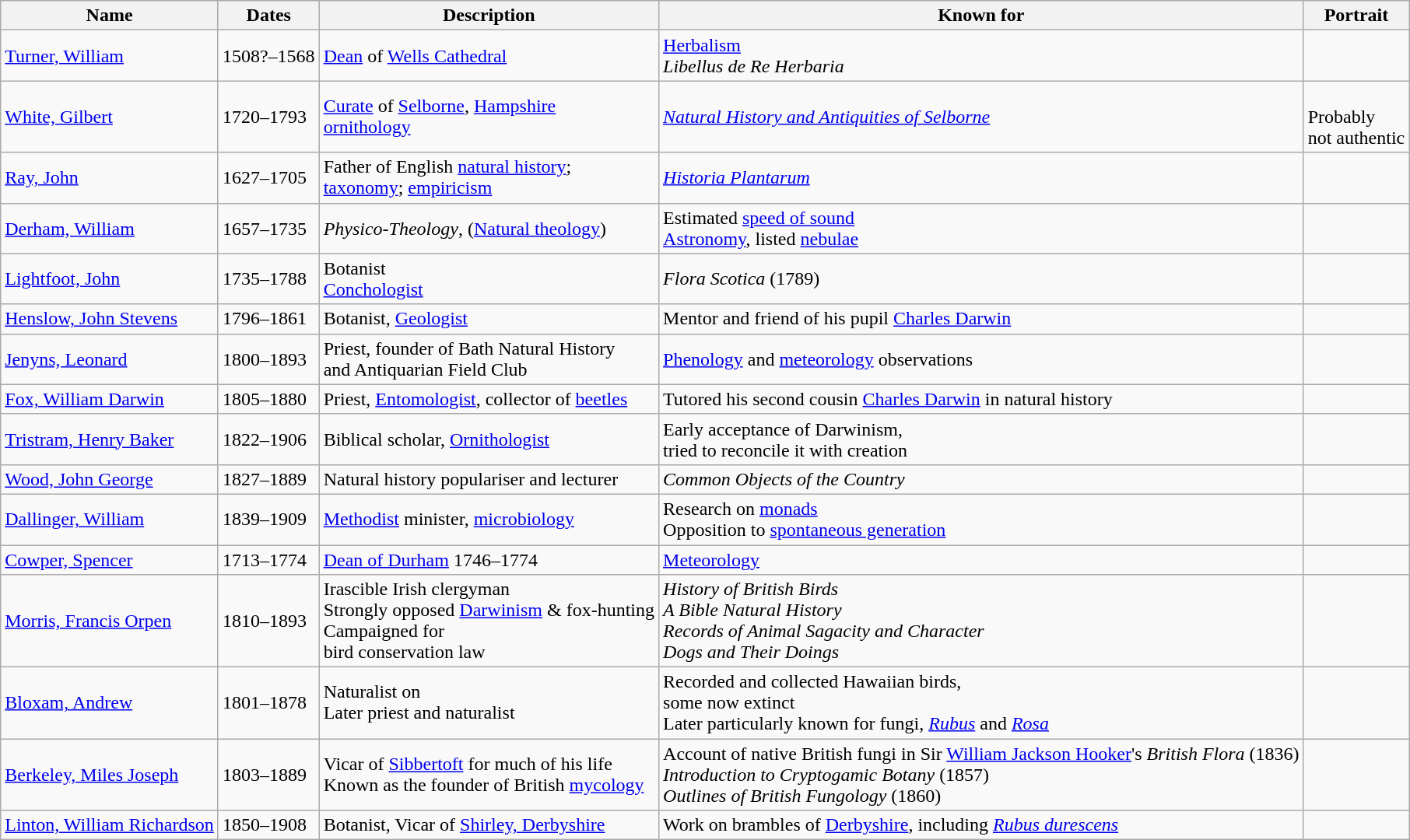<table class="wikitable sortable" border="1">
<tr>
<th>Name</th>
<th>Dates</th>
<th>Description</th>
<th>Known for</th>
<th>Portrait</th>
</tr>
<tr>
<td><a href='#'>Turner, William</a></td>
<td>1508?–1568</td>
<td><a href='#'>Dean</a> of <a href='#'>Wells Cathedral</a></td>
<td><a href='#'>Herbalism</a><br><em>Libellus de Re Herbaria</em></td>
<td></td>
</tr>
<tr>
<td><a href='#'>White, Gilbert</a></td>
<td>1720–1793</td>
<td><a href='#'>Curate</a> of <a href='#'>Selborne</a>, <a href='#'>Hampshire</a><br><a href='#'>ornithology</a></td>
<td><em><a href='#'>Natural History and Antiquities of Selborne</a></em></td>
<td><br>Probably<br>not authentic</td>
</tr>
<tr>
<td><a href='#'>Ray, John</a></td>
<td>1627–1705</td>
<td>Father of English <a href='#'>natural history</a>;<br><a href='#'>taxonomy</a>; <a href='#'>empiricism</a></td>
<td><em><a href='#'>Historia Plantarum</a></em></td>
<td></td>
</tr>
<tr>
<td><a href='#'>Derham, William</a></td>
<td>1657–1735</td>
<td><em>Physico-Theology</em>, (<a href='#'>Natural theology</a>)</td>
<td>Estimated <a href='#'>speed of sound</a><br><a href='#'>Astronomy</a>, listed <a href='#'>nebulae</a></td>
<td></td>
</tr>
<tr>
<td><a href='#'>Lightfoot, John</a></td>
<td>1735–1788</td>
<td>Botanist<br><a href='#'>Conchologist</a></td>
<td><em>Flora Scotica</em> (1789)</td>
<td></td>
</tr>
<tr>
<td><a href='#'>Henslow, John Stevens</a></td>
<td>1796–1861</td>
<td>Botanist, <a href='#'>Geologist</a></td>
<td>Mentor and friend of his pupil <a href='#'>Charles Darwin</a></td>
<td></td>
</tr>
<tr>
<td><a href='#'>Jenyns, Leonard</a></td>
<td>1800–1893</td>
<td>Priest, founder of Bath Natural History<br>and Antiquarian Field Club</td>
<td><a href='#'>Phenology</a> and <a href='#'>meteorology</a> observations</td>
<td></td>
</tr>
<tr>
<td><a href='#'>Fox, William Darwin</a></td>
<td>1805–1880</td>
<td>Priest, <a href='#'>Entomologist</a>, collector of <a href='#'>beetles</a></td>
<td>Tutored his second cousin <a href='#'>Charles Darwin</a> in natural history</td>
<td><br></td>
</tr>
<tr>
<td><a href='#'>Tristram, Henry Baker</a></td>
<td>1822–1906</td>
<td>Biblical scholar, <a href='#'>Ornithologist</a></td>
<td>Early acceptance of Darwinism,<br>tried to reconcile it with creation</td>
<td></td>
</tr>
<tr>
<td><a href='#'>Wood, John George</a></td>
<td>1827–1889</td>
<td>Natural history populariser and lecturer</td>
<td><em>Common Objects of the Country</em></td>
<td></td>
</tr>
<tr>
<td><a href='#'>Dallinger, William</a></td>
<td>1839–1909</td>
<td><a href='#'>Methodist</a> minister, <a href='#'>microbiology</a></td>
<td>Research on <a href='#'>monads</a><br>Opposition to <a href='#'>spontaneous generation</a></td>
<td></td>
</tr>
<tr>
<td><a href='#'>Cowper, Spencer</a></td>
<td>1713–1774</td>
<td><a href='#'>Dean of Durham</a> 1746–1774</td>
<td><a href='#'>Meteorology</a></td>
<td></td>
</tr>
<tr>
<td><a href='#'>Morris, Francis Orpen</a></td>
<td>1810–1893</td>
<td>Irascible Irish clergyman<br>Strongly opposed <a href='#'>Darwinism</a> & fox-hunting<br>Campaigned for<br>bird conservation law</td>
<td><em>History of British Birds</em><br><em>A Bible Natural History</em><br><em>Records of Animal Sagacity and Character</em><br><em>Dogs and Their Doings</em></td>
<td><br></td>
</tr>
<tr>
<td><a href='#'>Bloxam, Andrew</a></td>
<td>1801–1878</td>
<td>Naturalist on <br>Later priest and naturalist</td>
<td>Recorded and collected Hawaiian birds,<br>some now extinct<br>Later particularly known for fungi, <em><a href='#'>Rubus</a></em> and <em><a href='#'>Rosa</a></em></td>
<td></td>
</tr>
<tr>
<td><a href='#'>Berkeley, Miles Joseph</a></td>
<td>1803–1889</td>
<td>Vicar of <a href='#'>Sibbertoft</a> for much of his life<br>Known as the founder of British <a href='#'>mycology</a></td>
<td>Account of native British fungi in Sir <a href='#'>William Jackson Hooker</a>'s <em>British Flora</em> (1836)<br><em>Introduction to Cryptogamic Botany</em> (1857)<br><em>Outlines of British Fungology</em> (1860)</td>
<td></td>
</tr>
<tr>
<td><a href='#'>Linton, William Richardson</a></td>
<td>1850–1908</td>
<td>Botanist, Vicar of <a href='#'>Shirley, Derbyshire</a></td>
<td>Work on brambles of <a href='#'>Derbyshire</a>, including <em><a href='#'>Rubus durescens</a></em><br><em></em></td>
<td><br></td>
</tr>
</table>
